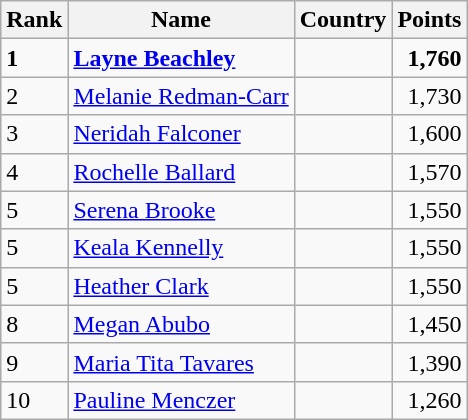<table class="wikitable">
<tr>
<th>Rank</th>
<th>Name</th>
<th>Country</th>
<th>Points</th>
</tr>
<tr>
<td><strong>1</strong></td>
<td><strong><a href='#'>Layne Beachley</a></strong></td>
<td><strong></strong></td>
<td align=right><strong>1,760</strong></td>
</tr>
<tr>
<td>2</td>
<td><a href='#'>Melanie Redman-Carr</a></td>
<td></td>
<td align=right>1,730</td>
</tr>
<tr>
<td>3</td>
<td><a href='#'>Neridah Falconer</a></td>
<td></td>
<td align=right>1,600</td>
</tr>
<tr>
<td>4</td>
<td><a href='#'>Rochelle Ballard</a></td>
<td></td>
<td align=right>1,570</td>
</tr>
<tr>
<td>5</td>
<td><a href='#'>Serena Brooke</a></td>
<td></td>
<td align=right>1,550</td>
</tr>
<tr>
<td>5</td>
<td><a href='#'>Keala Kennelly</a></td>
<td></td>
<td align=right>1,550</td>
</tr>
<tr>
<td>5</td>
<td><a href='#'>Heather Clark</a></td>
<td></td>
<td align=right>1,550</td>
</tr>
<tr>
<td>8</td>
<td><a href='#'>Megan Abubo</a></td>
<td></td>
<td align=right>1,450</td>
</tr>
<tr>
<td>9</td>
<td><a href='#'>Maria Tita Tavares</a></td>
<td></td>
<td align=right>1,390</td>
</tr>
<tr>
<td>10</td>
<td><a href='#'>Pauline Menczer</a></td>
<td></td>
<td align=right>1,260</td>
</tr>
</table>
